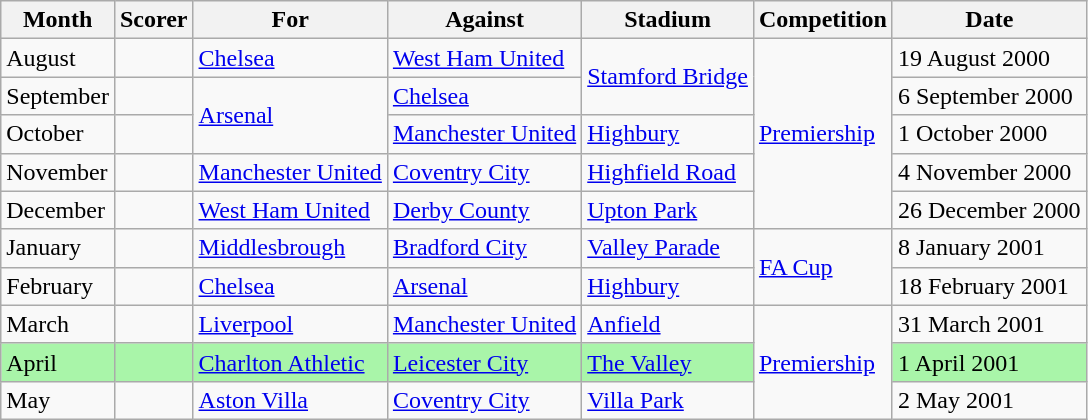<table class="wikitable">
<tr>
<th>Month</th>
<th>Scorer</th>
<th>For</th>
<th>Against</th>
<th>Stadium</th>
<th>Competition</th>
<th>Date</th>
</tr>
<tr>
<td>August</td>
<td> </td>
<td><a href='#'>Chelsea</a></td>
<td><a href='#'>West Ham United</a></td>
<td rowspan=2><a href='#'>Stamford Bridge</a></td>
<td rowspan=5><a href='#'>Premiership</a></td>
<td>19 August 2000</td>
</tr>
<tr>
<td>September</td>
<td> </td>
<td rowspan=2><a href='#'>Arsenal</a></td>
<td><a href='#'>Chelsea</a></td>
<td>6 September 2000</td>
</tr>
<tr>
<td>October</td>
<td> </td>
<td><a href='#'>Manchester United</a></td>
<td><a href='#'>Highbury</a></td>
<td>1 October 2000</td>
</tr>
<tr>
<td>November</td>
<td> </td>
<td><a href='#'>Manchester United</a></td>
<td><a href='#'>Coventry City</a></td>
<td><a href='#'>Highfield Road</a></td>
<td>4 November 2000</td>
</tr>
<tr>
<td>December</td>
<td> </td>
<td><a href='#'>West Ham United</a></td>
<td><a href='#'>Derby County</a></td>
<td><a href='#'>Upton Park</a></td>
<td>26 December 2000</td>
</tr>
<tr>
<td>January</td>
<td> </td>
<td><a href='#'>Middlesbrough</a></td>
<td><a href='#'>Bradford City</a></td>
<td><a href='#'>Valley Parade</a></td>
<td rowspan="2"><a href='#'>FA Cup</a></td>
<td>8 January 2001</td>
</tr>
<tr>
<td>February</td>
<td> </td>
<td><a href='#'>Chelsea</a></td>
<td><a href='#'>Arsenal</a></td>
<td><a href='#'>Highbury</a></td>
<td>18 February 2001</td>
</tr>
<tr>
<td>March</td>
<td> </td>
<td><a href='#'>Liverpool</a></td>
<td><a href='#'>Manchester United</a></td>
<td><a href='#'>Anfield</a></td>
<td rowspan=3><a href='#'>Premiership</a></td>
<td>31 March 2001</td>
</tr>
<tr>
<td bgcolor=#A9F5A9>April</td>
<td bgcolor=#A9F5A9> </td>
<td bgcolor=#A9F5A9><a href='#'>Charlton Athletic</a></td>
<td bgcolor=#A9F5A9><a href='#'>Leicester City</a></td>
<td bgcolor=#A9F5A9><a href='#'>The Valley</a></td>
<td bgcolor=#A9F5A9>1 April 2001</td>
</tr>
<tr>
<td>May</td>
<td> </td>
<td><a href='#'>Aston Villa</a></td>
<td><a href='#'>Coventry City</a></td>
<td><a href='#'>Villa Park</a></td>
<td>2 May 2001</td>
</tr>
</table>
